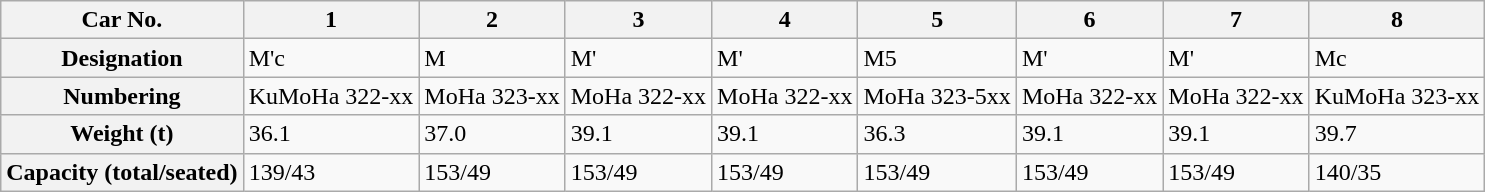<table class="wikitable">
<tr>
<th>Car No.</th>
<th>1</th>
<th>2</th>
<th>3</th>
<th>4</th>
<th>5</th>
<th>6</th>
<th>7</th>
<th>8</th>
</tr>
<tr>
<th>Designation</th>
<td>M'c</td>
<td>M</td>
<td>M'</td>
<td>M'</td>
<td>M5</td>
<td>M'</td>
<td>M'</td>
<td>Mc</td>
</tr>
<tr>
<th>Numbering</th>
<td>KuMoHa 322-xx</td>
<td>MoHa 323-xx</td>
<td>MoHa 322-xx</td>
<td>MoHa 322-xx</td>
<td>MoHa 323-5xx</td>
<td>MoHa 322-xx</td>
<td>MoHa 322-xx</td>
<td>KuMoHa 323-xx</td>
</tr>
<tr>
<th>Weight (t)</th>
<td>36.1</td>
<td>37.0</td>
<td>39.1</td>
<td>39.1</td>
<td>36.3</td>
<td>39.1</td>
<td>39.1</td>
<td>39.7</td>
</tr>
<tr>
<th>Capacity (total/seated)</th>
<td>139/43</td>
<td>153/49</td>
<td>153/49</td>
<td>153/49</td>
<td>153/49</td>
<td>153/49</td>
<td>153/49</td>
<td>140/35</td>
</tr>
</table>
